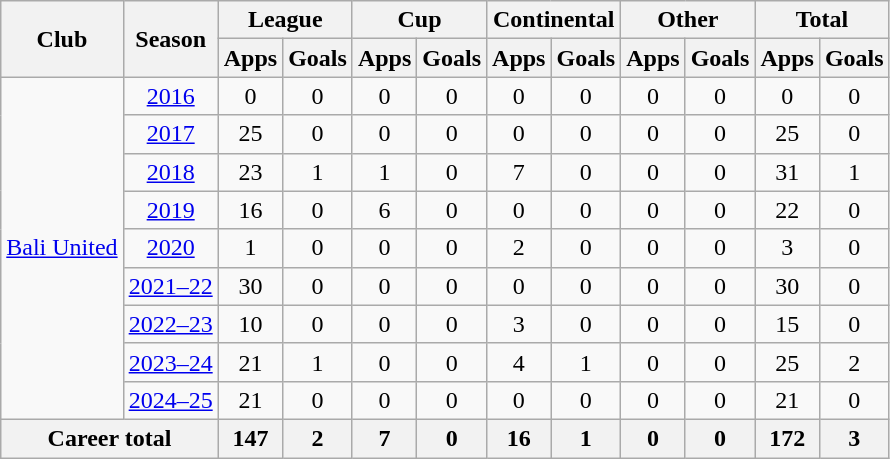<table class="wikitable" style="text-align:center">
<tr>
<th rowspan="2">Club</th>
<th rowspan="2">Season</th>
<th colspan="2">League</th>
<th colspan="2">Cup</th>
<th colspan="2">Continental</th>
<th colspan="2">Other</th>
<th colspan="2">Total</th>
</tr>
<tr>
<th>Apps</th>
<th>Goals</th>
<th>Apps</th>
<th>Goals</th>
<th>Apps</th>
<th>Goals</th>
<th>Apps</th>
<th>Goals</th>
<th>Apps</th>
<th>Goals</th>
</tr>
<tr>
<td rowspan="9" valign="center"><a href='#'>Bali United</a></td>
<td><a href='#'>2016</a></td>
<td>0</td>
<td>0</td>
<td>0</td>
<td>0</td>
<td>0</td>
<td>0</td>
<td>0</td>
<td>0</td>
<td>0</td>
<td>0</td>
</tr>
<tr>
<td><a href='#'>2017</a></td>
<td>25</td>
<td>0</td>
<td>0</td>
<td>0</td>
<td>0</td>
<td>0</td>
<td>0</td>
<td>0</td>
<td>25</td>
<td>0</td>
</tr>
<tr>
<td><a href='#'>2018</a></td>
<td>23</td>
<td>1</td>
<td>1</td>
<td>0</td>
<td>7</td>
<td>0</td>
<td>0</td>
<td>0</td>
<td>31</td>
<td>1</td>
</tr>
<tr>
<td><a href='#'>2019</a></td>
<td>16</td>
<td>0</td>
<td>6</td>
<td>0</td>
<td>0</td>
<td>0</td>
<td>0</td>
<td>0</td>
<td>22</td>
<td>0</td>
</tr>
<tr>
<td><a href='#'>2020</a></td>
<td>1</td>
<td>0</td>
<td>0</td>
<td>0</td>
<td>2</td>
<td>0</td>
<td>0</td>
<td>0</td>
<td>3</td>
<td>0</td>
</tr>
<tr>
<td><a href='#'>2021–22</a></td>
<td>30</td>
<td>0</td>
<td>0</td>
<td>0</td>
<td>0</td>
<td>0</td>
<td>0</td>
<td>0</td>
<td>30</td>
<td>0</td>
</tr>
<tr>
<td><a href='#'>2022–23</a></td>
<td>10</td>
<td>0</td>
<td>0</td>
<td>0</td>
<td>3</td>
<td>0</td>
<td>0</td>
<td>0</td>
<td>15</td>
<td>0</td>
</tr>
<tr>
<td><a href='#'>2023–24</a></td>
<td>21</td>
<td>1</td>
<td>0</td>
<td>0</td>
<td>4</td>
<td>1</td>
<td>0</td>
<td>0</td>
<td>25</td>
<td>2</td>
</tr>
<tr>
<td><a href='#'>2024–25</a></td>
<td>21</td>
<td>0</td>
<td>0</td>
<td>0</td>
<td>0</td>
<td>0</td>
<td>0</td>
<td>0</td>
<td>21</td>
<td>0</td>
</tr>
<tr>
<th colspan="2">Career total</th>
<th>147</th>
<th>2</th>
<th>7</th>
<th>0</th>
<th>16</th>
<th>1</th>
<th>0</th>
<th>0</th>
<th>172</th>
<th>3</th>
</tr>
</table>
